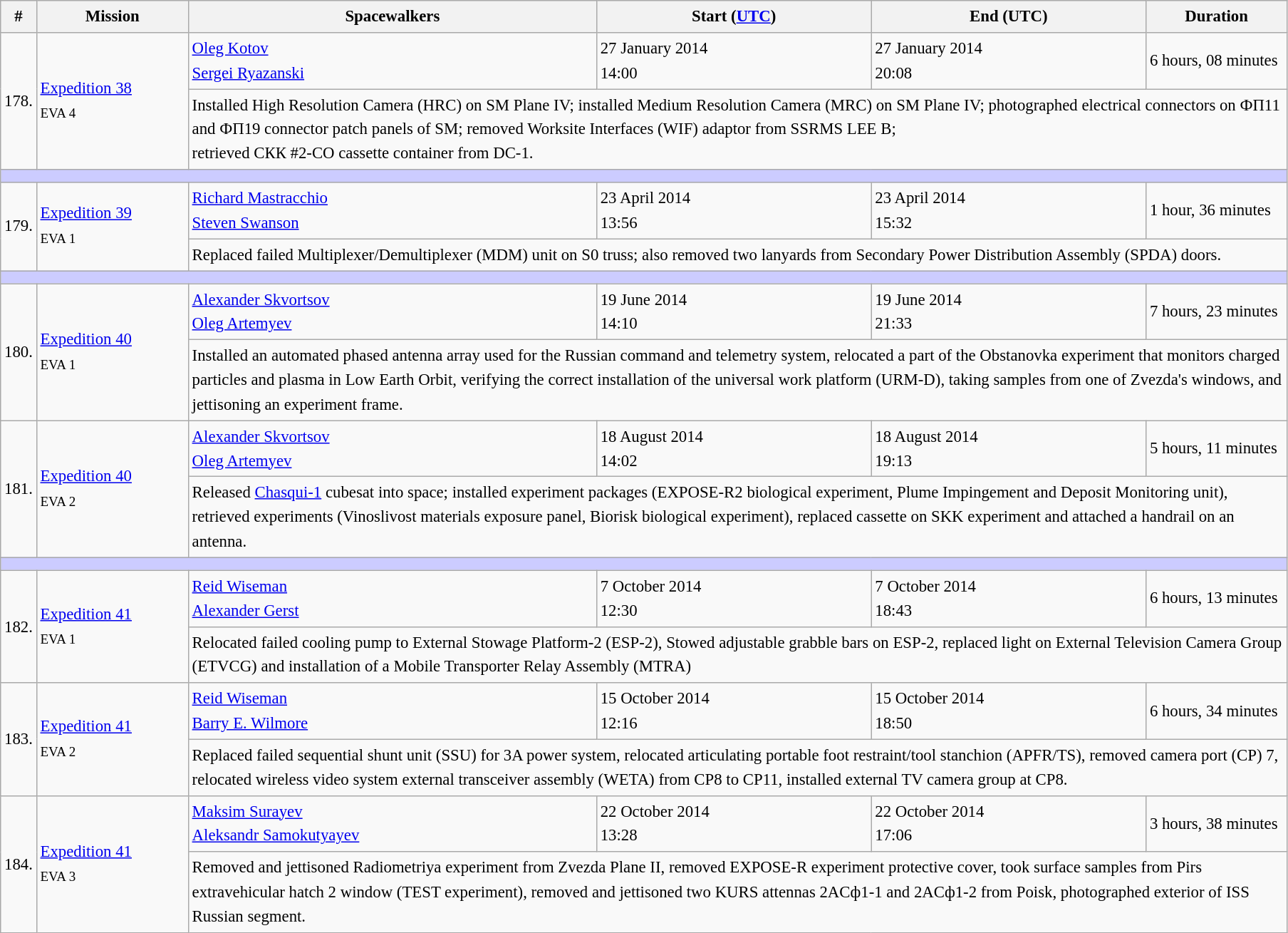<table class="wikitable sortable sticky-header" style="font-size:0.95em; line-height:1.5em;">
<tr>
<th scope="col" width="25">#</th>
<th scope="col" width="135">Mission</th>
<th scope="col" width="375">Spacewalkers</th>
<th scope="col" width="250">Start (<a href='#'>UTC</a>)</th>
<th scope="col" width="250">End (UTC)</th>
<th scope="col" width="125">Duration</th>
</tr>
<tr>
<td rowspan=2>178.</td>
<td rowspan=2><a href='#'>Expedition 38</a><br><small>EVA 4</small><br></td>
<td> <a href='#'>Oleg Kotov</a><br> <a href='#'>Sergei Ryazanski</a></td>
<td>27 January 2014<br>14:00</td>
<td>27 January 2014<br>20:08</td>
<td>6 hours, 08 minutes</td>
</tr>
<tr>
<td colspan=4>Installed High Resolution Camera (HRC) on SM Plane IV; installed Medium Resolution Camera (MRC) on SM Plane IV; photographed electrical connectors on ФП11 and ФП19 connector patch panels of SM; removed Worksite Interfaces (WIF) adaptor from SSRMS LEE B;<br>retrieved СКК #2-СО cassette container from DC-1.</td>
</tr>
<tr>
<td colspan=7 bgcolor=#ccccff height="5px"></td>
</tr>
<tr>
<td rowspan=2>179.</td>
<td rowspan=2><a href='#'>Expedition 39</a><br><small>EVA 1</small></td>
<td> <a href='#'>Richard Mastracchio</a><br> <a href='#'>Steven Swanson</a></td>
<td>23 April 2014<br>13:56</td>
<td>23 April 2014<br>15:32</td>
<td>1 hour, 36 minutes</td>
</tr>
<tr>
<td colspan=4>Replaced failed Multiplexer/Demultiplexer (MDM) unit on S0 truss; also removed two lanyards from Secondary Power Distribution Assembly (SPDA) doors.</td>
</tr>
<tr>
<td colspan=7 bgcolor=#ccccff height="5px"></td>
</tr>
<tr>
<td rowspan=2>180.</td>
<td rowspan=2><a href='#'>Expedition 40</a><br><small>EVA 1</small><br></td>
<td> <a href='#'>Alexander Skvortsov</a><br> <a href='#'>Oleg Artemyev</a></td>
<td>19 June 2014<br>14:10</td>
<td>19 June 2014<br>21:33</td>
<td>7 hours, 23 minutes</td>
</tr>
<tr>
<td colspan=4>Installed an automated phased antenna array used for the Russian command and telemetry system, relocated a part of the Obstanovka experiment that monitors charged particles and plasma in Low Earth Orbit, verifying the correct installation of the universal work platform (URM-D), taking samples from one of Zvezda's windows, and jettisoning an experiment frame.</td>
</tr>
<tr>
<td rowspan=2>181.</td>
<td rowspan=2><a href='#'>Expedition 40</a><br><small>EVA 2</small><br></td>
<td> <a href='#'>Alexander Skvortsov</a><br> <a href='#'>Oleg Artemyev</a></td>
<td>18 August 2014<br>14:02</td>
<td>18 August 2014<br>19:13</td>
<td>5 hours, 11 minutes</td>
</tr>
<tr>
<td colspan=4>Released <a href='#'>Chasqui-1</a> cubesat into space; installed experiment packages (EXPOSE-R2 biological experiment, Plume Impingement and Deposit Monitoring unit), retrieved experiments (Vinoslivost materials exposure panel, Biorisk biological experiment), replaced cassette on SKK experiment and attached a handrail on an antenna.</td>
</tr>
<tr>
<td colspan=7 bgcolor=#ccccff height="5px"></td>
</tr>
<tr>
<td rowspan=2>182.</td>
<td rowspan=2><a href='#'>Expedition 41</a><br><small>EVA 1</small><br></td>
<td> <a href='#'>Reid Wiseman</a><br> <a href='#'>Alexander Gerst</a></td>
<td>7 October 2014<br>12:30</td>
<td>7 October 2014<br>18:43</td>
<td>6 hours, 13 minutes</td>
</tr>
<tr>
<td colspan=4>Relocated failed cooling pump to External Stowage Platform-2 (ESP-2), Stowed adjustable grabble bars on ESP-2, replaced light on External Television Camera Group (ETVCG) and installation of a Mobile Transporter Relay Assembly (MTRA)</td>
</tr>
<tr>
<td rowspan=2>183.</td>
<td rowspan=2><a href='#'>Expedition 41</a><br><small>EVA 2</small><br></td>
<td> <a href='#'>Reid Wiseman</a><br> <a href='#'>Barry E. Wilmore</a></td>
<td>15 October 2014<br>12:16</td>
<td>15 October 2014<br>18:50</td>
<td>6 hours, 34 minutes</td>
</tr>
<tr>
<td colspan=4>Replaced failed sequential shunt unit (SSU) for 3A power system, relocated articulating portable foot restraint/tool stanchion (APFR/TS), removed camera port (CP) 7, relocated wireless video system external transceiver assembly (WETA) from CP8 to CP11, installed external TV camera group at CP8.</td>
</tr>
<tr>
<td rowspan=2>184.</td>
<td rowspan=2><a href='#'>Expedition 41</a><br><small>EVA 3</small><br></td>
<td> <a href='#'>Maksim Surayev</a><br> <a href='#'>Aleksandr Samokutyayev</a></td>
<td>22 October 2014<br>13:28</td>
<td>22 October 2014<br>17:06</td>
<td>3 hours, 38 minutes</td>
</tr>
<tr>
<td colspan=4>Removed and jettisoned Radiometriya experiment from Zvezda Plane II, removed EXPOSE-R experiment protective cover, took surface samples from Pirs extravehicular hatch 2 window (TEST experiment), removed and jettisoned two KURS attennas 2ACф1-1 and 2ACф1-2 from Poisk, photographed exterior of ISS Russian segment.</td>
</tr>
</table>
